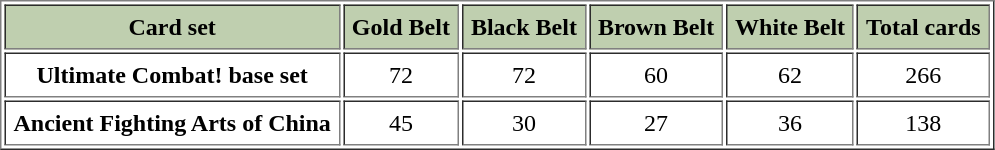<table border="1" cellpadding="5" style="text-align:center">
<tr>
<th style="background:#bfcfaf;">Card set</th>
<th style="background:#bfcfaf;">Gold Belt</th>
<th style="background:#bfcfaf;">Black Belt</th>
<th style="background:#bfcfaf;">Brown Belt</th>
<th style="background:#bfcfaf;">White Belt</th>
<th style="background:#bfcfaf;">Total cards</th>
</tr>
<tr>
<td><strong>Ultimate Combat! base set</strong></td>
<td>72</td>
<td>72</td>
<td>60</td>
<td>62</td>
<td>266</td>
</tr>
<tr>
<td><strong>Ancient Fighting Arts of China</strong></td>
<td>45</td>
<td>30</td>
<td>27</td>
<td>36</td>
<td>138</td>
</tr>
</table>
